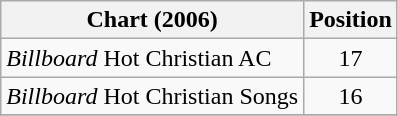<table class="wikitable sortable">
<tr>
<th>Chart (2006)</th>
<th>Position</th>
</tr>
<tr>
<td><em>Billboard</em> Hot Christian AC</td>
<td align="center">17</td>
</tr>
<tr>
<td><em>Billboard</em> Hot Christian Songs</td>
<td align="center">16</td>
</tr>
<tr>
</tr>
</table>
